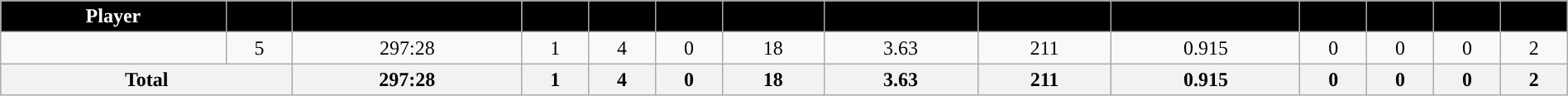<table class="wikitable sortable" style="width:100%; text-align:center;">
<tr>
<th style="color:white; background:#000000; ">Player</th>
<th style="color:white; background:#000000; "></th>
<th style="color:white; background:#000000; "></th>
<th style="color:white; background:#000000; "></th>
<th style="color:white; background:#000000; "></th>
<th style="color:white; background:#000000; "></th>
<th style="color:white; background:#000000; "></th>
<th style="color:white; background:#000000; "></th>
<th style="color:white; background:#000000; "></th>
<th style="color:white; background:#000000; "></th>
<th style="color:white; background:#000000; "></th>
<th style="color:white; background:#000000; "></th>
<th style="color:white; background:#000000; "></th>
<th style="color:white; background:#000000; "></th>
</tr>
<tr>
<td></td>
<td>5</td>
<td>297:28</td>
<td>1</td>
<td>4</td>
<td>0</td>
<td>18</td>
<td>3.63</td>
<td>211</td>
<td>0.915</td>
<td>0</td>
<td>0</td>
<td>0</td>
<td>2</td>
</tr>
<tr class="sortbotom">
<th colspan=2>Total</th>
<th>297:28</th>
<th>1</th>
<th>4</th>
<th>0</th>
<th>18</th>
<th>3.63</th>
<th>211</th>
<th>0.915</th>
<th>0</th>
<th>0</th>
<th>0</th>
<th>2</th>
</tr>
</table>
